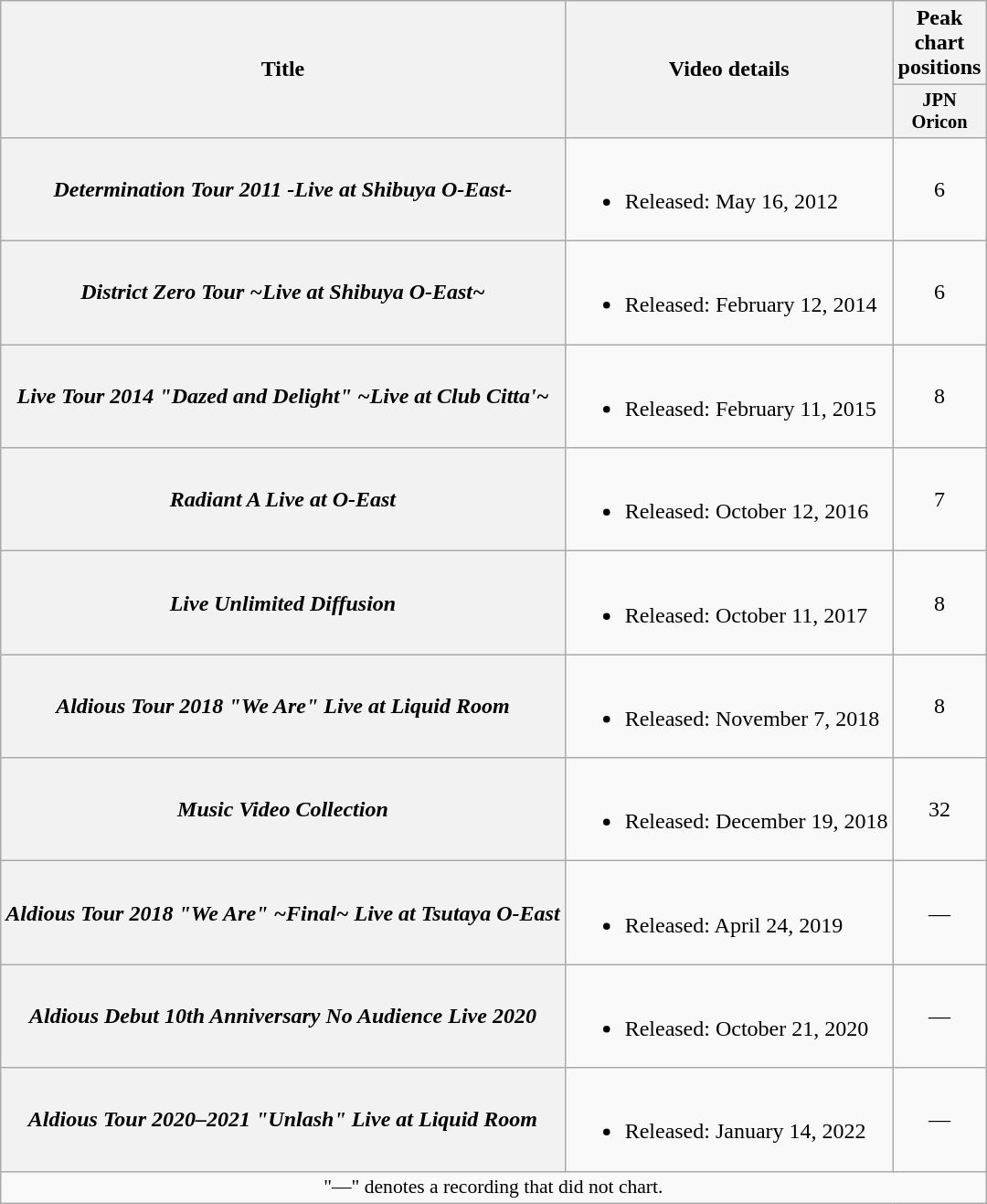<table class="wikitable plainrowheaders">
<tr>
<th scope="col" rowspan="2">Title</th>
<th scope="col" rowspan="2">Video details</th>
<th scope="col">Peak chart positions</th>
</tr>
<tr>
<th scope="col" style="width:4em;font-size:85%">JPN<br>Oricon<br></th>
</tr>
<tr>
<th scope="row"><em>Determination Tour 2011 -Live at Shibuya O-East-</em></th>
<td><br><ul><li>Released: May 16, 2012</li></ul></td>
<td align="center">6</td>
</tr>
<tr>
<th scope="row"><em>District Zero Tour ~Live at Shibuya O-East~</em></th>
<td><br><ul><li>Released: February 12, 2014</li></ul></td>
<td align="center">6</td>
</tr>
<tr>
<th scope="row"><em>Live Tour 2014 "Dazed and Delight" ~Live at Club Citta'~</em></th>
<td><br><ul><li>Released: February 11, 2015</li></ul></td>
<td align="center">8</td>
</tr>
<tr>
<th scope="row"><em>Radiant A Live at O-East</em></th>
<td><br><ul><li>Released: October 12, 2016</li></ul></td>
<td align="center">7</td>
</tr>
<tr>
<th scope="row"><em>Live Unlimited Diffusion</em></th>
<td><br><ul><li>Released: October 11, 2017</li></ul></td>
<td align="center">8</td>
</tr>
<tr>
<th scope="row"><em>Aldious Tour 2018 "We Are" Live at Liquid Room</em></th>
<td><br><ul><li>Released: November 7, 2018</li></ul></td>
<td align="center">8</td>
</tr>
<tr>
<th scope="row"><em>Music Video Collection</em></th>
<td><br><ul><li>Released: December 19, 2018</li></ul></td>
<td align="center">32</td>
</tr>
<tr>
<th scope="row"><em>Aldious Tour 2018 "We Are" ~Final~ Live at Tsutaya O-East</em></th>
<td><br><ul><li>Released: April 24, 2019</li></ul></td>
<td align="center">—</td>
</tr>
<tr>
<th scope="row"><em>Aldious Debut 10th Anniversary No Audience Live 2020</em></th>
<td><br><ul><li>Released: October 21, 2020</li></ul></td>
<td align="center">—</td>
</tr>
<tr>
<th scope="row"><em>Aldious Tour 2020–2021 "Unlash" Live at Liquid Room</em></th>
<td><br><ul><li>Released: January 14, 2022</li></ul></td>
<td align="center">—</td>
</tr>
<tr>
<td align="center" colspan="4" style="font-size:90%">"—" denotes a recording that did not chart.</td>
</tr>
</table>
